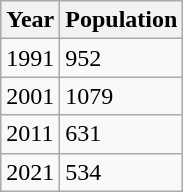<table class="wikitable">
<tr>
<th>Year</th>
<th>Population</th>
</tr>
<tr>
<td>1991</td>
<td>952</td>
</tr>
<tr>
<td>2001</td>
<td>1079</td>
</tr>
<tr>
<td>2011</td>
<td>631</td>
</tr>
<tr>
<td>2021</td>
<td>534</td>
</tr>
</table>
